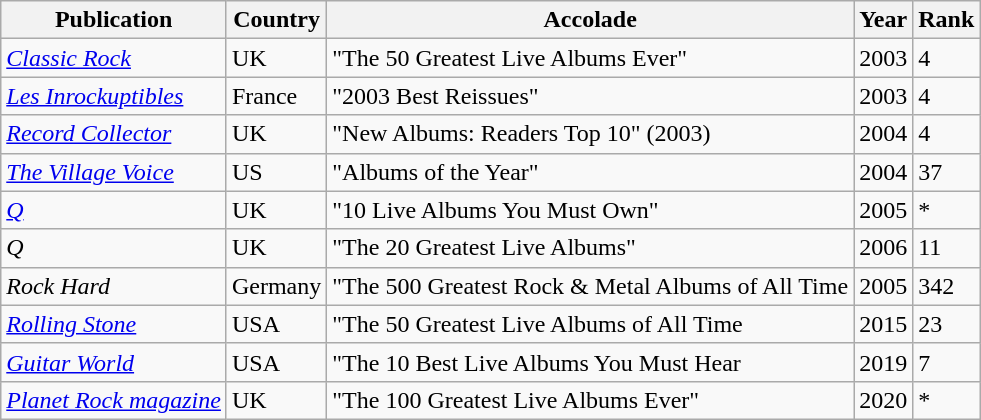<table class="wikitable sortable">
<tr>
<th>Publication</th>
<th>Country</th>
<th>Accolade</th>
<th>Year</th>
<th style="text-align:center;">Rank</th>
</tr>
<tr>
<td><em><a href='#'>Classic Rock</a></em></td>
<td>UK</td>
<td>"The 50 Greatest Live Albums Ever"</td>
<td>2003</td>
<td>4</td>
</tr>
<tr>
<td><em><a href='#'>Les Inrockuptibles</a></em></td>
<td>France</td>
<td>"2003 Best Reissues"</td>
<td>2003</td>
<td>4</td>
</tr>
<tr>
<td><em><a href='#'>Record Collector</a></em></td>
<td>UK</td>
<td>"New Albums: Readers Top 10" (2003)</td>
<td>2004</td>
<td>4</td>
</tr>
<tr>
<td><em><a href='#'>The Village Voice</a></em></td>
<td>US</td>
<td>"Albums of the Year"</td>
<td>2004</td>
<td>37</td>
</tr>
<tr>
<td><em><a href='#'>Q</a></em></td>
<td>UK</td>
<td>"10 Live Albums You Must Own"</td>
<td>2005</td>
<td>*</td>
</tr>
<tr>
<td><em>Q</em></td>
<td>UK</td>
<td>"The 20 Greatest Live Albums"</td>
<td>2006</td>
<td>11</td>
</tr>
<tr>
<td><em>Rock Hard</em></td>
<td>Germany</td>
<td>"The 500 Greatest Rock & Metal Albums of All Time</td>
<td>2005</td>
<td>342</td>
</tr>
<tr>
<td><em><a href='#'>Rolling Stone</a></em></td>
<td>USA</td>
<td>"The 50 Greatest Live Albums of All Time</td>
<td>2015</td>
<td>23</td>
</tr>
<tr>
<td><em><a href='#'>Guitar World</a></em></td>
<td>USA</td>
<td>"The 10 Best Live Albums You Must Hear</td>
<td>2019</td>
<td>7</td>
</tr>
<tr>
<td><em><a href='#'>Planet Rock magazine</a></em></td>
<td>UK</td>
<td>"The 100 Greatest Live Albums Ever"</td>
<td>2020</td>
<td>*</td>
</tr>
</table>
